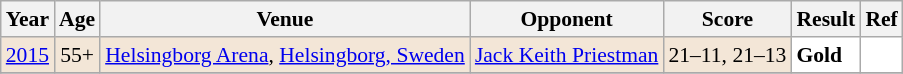<table class="sortable wikitable" style="font-size: 90%;">
<tr>
<th>Year</th>
<th>Age</th>
<th>Venue</th>
<th>Opponent</th>
<th>Score</th>
<th>Result</th>
<th>Ref</th>
</tr>
<tr style="background:#F3E6D7">
<td align="center"><a href='#'>2015</a></td>
<td align="center">55+</td>
<td align="left"><a href='#'>Helsingborg Arena</a>, <a href='#'>Helsingborg, Sweden</a></td>
<td align="left"> <a href='#'>Jack Keith Priestman</a></td>
<td align="left">21–11, 21–13</td>
<td style="text-align:left; background:white"> <strong>Gold</strong></td>
<td style="text-align:center; background:white"></td>
</tr>
<tr>
</tr>
</table>
